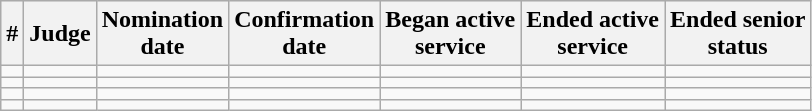<table class="sortable wikitable">
<tr bgcolor="#ececec">
<th>#</th>
<th>Judge</th>
<th>Nomination<br>date</th>
<th>Confirmation<br>date</th>
<th>Began active<br>service</th>
<th>Ended active<br>service</th>
<th>Ended senior<br>status</th>
</tr>
<tr>
<td></td>
<td></td>
<td></td>
<td></td>
<td></td>
<td></td>
<td align="center"></td>
</tr>
<tr>
<td></td>
<td></td>
<td></td>
<td></td>
<td></td>
<td></td>
<td align="center"></td>
</tr>
<tr>
<td></td>
<td></td>
<td></td>
<td></td>
<td></td>
<td></td>
<td align="center"></td>
</tr>
<tr>
<td></td>
<td></td>
<td></td>
<td></td>
<td></td>
<td></td>
<td align="center"></td>
</tr>
</table>
